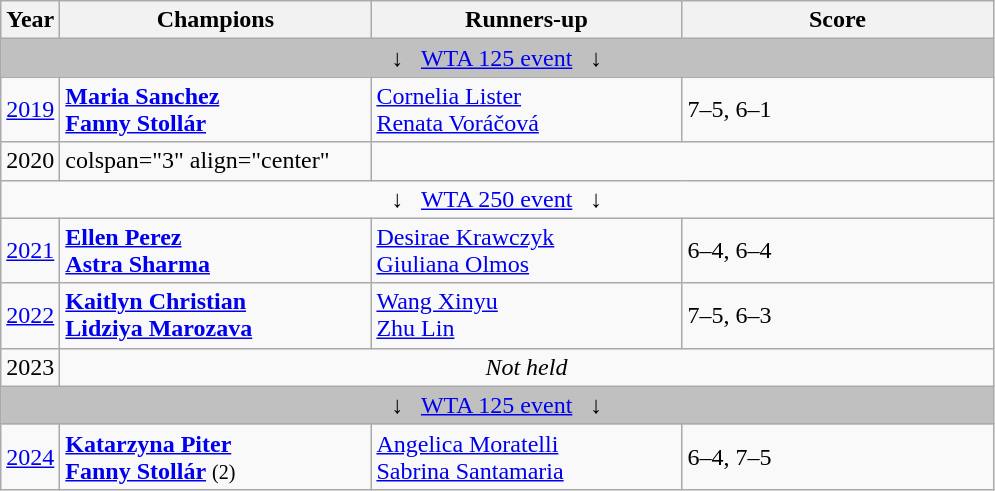<table class="wikitable">
<tr>
<th>Year</th>
<th width="200">Champions</th>
<th width="200">Runners-up</th>
<th width="200">Score</th>
</tr>
<tr>
<td colspan="4" align="center" bgcolor=silver>↓   <a href='#'>WTA 125 event</a>   ↓</td>
</tr>
<tr>
<td><a href='#'>2019</a></td>
<td> <strong><a href='#'>Maria Sanchez</a></strong> <br>  <strong><a href='#'>Fanny Stollár</a></strong></td>
<td> <a href='#'>Cornelia Lister</a> <br>  <a href='#'>Renata Voráčová</a></td>
<td>7–5, 6–1</td>
</tr>
<tr>
<td>2020</td>
<td>colspan="3" align="center" </td>
</tr>
<tr>
<td colspan="4" align="center">↓   <a href='#'>WTA 250 event</a>   ↓</td>
</tr>
<tr>
<td><a href='#'>2021</a></td>
<td> <strong><a href='#'>Ellen Perez</a></strong> <br>  <strong><a href='#'>Astra Sharma</a></strong></td>
<td> <a href='#'>Desirae Krawczyk</a> <br>  <a href='#'>Giuliana Olmos</a></td>
<td>6–4, 6–4</td>
</tr>
<tr>
<td><a href='#'>2022</a></td>
<td> <strong><a href='#'>Kaitlyn Christian</a></strong> <br>  <strong><a href='#'>Lidziya Marozava</a></strong></td>
<td> <a href='#'>Wang Xinyu</a> <br>  <a href='#'>Zhu Lin</a></td>
<td>7–5, 6–3</td>
</tr>
<tr>
<td>2023</td>
<td colspan="3" align="center"><em>Not held</em></td>
</tr>
<tr>
<td colspan="4" align="center" bgcolor=silver>↓   <a href='#'>WTA 125 event</a>   ↓</td>
</tr>
<tr>
<td><a href='#'>2024</a></td>
<td> <strong><a href='#'>Katarzyna Piter</a></strong> <br>  <strong><a href='#'>Fanny Stollár</a></strong> <small>(2)</small></td>
<td> <a href='#'>Angelica Moratelli</a> <br>  <a href='#'>Sabrina Santamaria</a></td>
<td>6–4, 7–5</td>
</tr>
</table>
